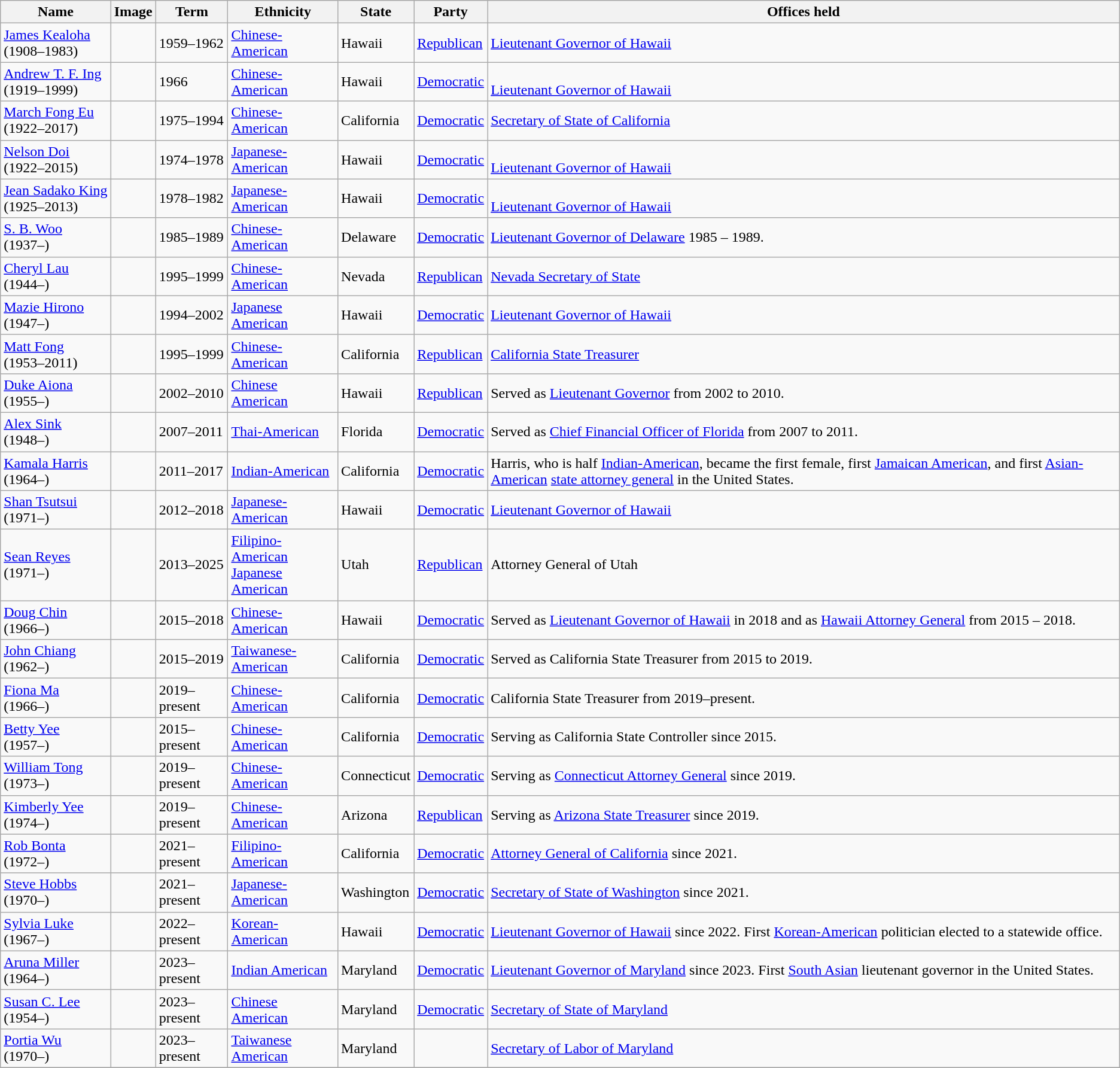<table class="wikitable sortable">
<tr>
<th>Name</th>
<th>Image</th>
<th>Term</th>
<th>Ethnicity</th>
<th>State</th>
<th>Party</th>
<th>Offices held</th>
</tr>
<tr>
<td style="white-space:nowrap;"><a href='#'>James Kealoha</a> <br>(1908–1983)</td>
<td></td>
<td>1959–1962</td>
<td><a href='#'>Chinese-American</a></td>
<td>Hawaii</td>
<td><a href='#'>Republican</a></td>
<td><a href='#'>Lieutenant Governor of Hawaii</a></td>
</tr>
<tr>
<td style="white-space:nowrap;"><a href='#'>Andrew T. F. Ing</a> <br>(1919–1999)</td>
<td></td>
<td>1966</td>
<td><a href='#'>Chinese-American</a></td>
<td>Hawaii</td>
<td><a href='#'>Democratic</a></td>
<td><br><a href='#'>Lieutenant Governor of Hawaii</a></td>
</tr>
<tr>
<td style="white-space:nowrap;"><a href='#'>March Fong Eu</a> <br>(1922–2017)</td>
<td></td>
<td>1975–1994</td>
<td><a href='#'>Chinese-American</a></td>
<td>California</td>
<td><a href='#'>Democratic</a></td>
<td><a href='#'>Secretary of State of California</a></td>
</tr>
<tr>
<td style="white-space:nowrap;"><a href='#'>Nelson Doi</a> <br>(1922–2015)</td>
<td></td>
<td>1974–1978</td>
<td><a href='#'>Japanese-American</a></td>
<td>Hawaii</td>
<td><a href='#'>Democratic</a></td>
<td><br><a href='#'>Lieutenant Governor of Hawaii</a></td>
</tr>
<tr>
<td style="white-space:nowrap;"><a href='#'>Jean Sadako King</a> <br>(1925–2013)</td>
<td></td>
<td>1978–1982</td>
<td><a href='#'>Japanese-American</a></td>
<td>Hawaii</td>
<td><a href='#'>Democratic</a></td>
<td><br><a href='#'>Lieutenant Governor of Hawaii</a></td>
</tr>
<tr>
<td style="white-space:nowrap;"><a href='#'>S. B. Woo</a> <br>(1937–)</td>
<td></td>
<td>1985–1989</td>
<td><a href='#'>Chinese-American</a></td>
<td>Delaware</td>
<td><a href='#'>Democratic</a></td>
<td><a href='#'>Lieutenant Governor of Delaware</a> 1985 – 1989.</td>
</tr>
<tr>
<td style="white-space:nowrap;"><a href='#'>Cheryl Lau</a> <br>(1944–)</td>
<td></td>
<td>1995–1999</td>
<td><a href='#'>Chinese-American</a></td>
<td>Nevada</td>
<td><a href='#'>Republican</a></td>
<td><a href='#'>Nevada Secretary of State</a></td>
</tr>
<tr>
<td style="white-space:nowrap;"><a href='#'>Mazie Hirono</a> <br>(1947–)</td>
<td></td>
<td>1994–2002</td>
<td><a href='#'>Japanese American</a></td>
<td>Hawaii</td>
<td><a href='#'>Democratic</a></td>
<td><a href='#'>Lieutenant Governor of Hawaii</a></td>
</tr>
<tr>
<td style="white-space:nowrap;"><a href='#'>Matt Fong</a> <br>(1953–2011)</td>
<td></td>
<td>1995–1999</td>
<td><a href='#'>Chinese-American</a></td>
<td>California</td>
<td><a href='#'>Republican</a></td>
<td><a href='#'>California State Treasurer</a></td>
</tr>
<tr>
<td style="white-space:nowrap;"><a href='#'>Duke Aiona</a><br>(1955–)</td>
<td></td>
<td>2002–2010</td>
<td><a href='#'>Chinese American</a></td>
<td>Hawaii</td>
<td><a href='#'>Republican</a></td>
<td>Served as <a href='#'>Lieutenant Governor</a> from 2002 to 2010.</td>
</tr>
<tr>
<td style="white-space:nowrap;"><a href='#'>Alex Sink</a><br>(1948–)</td>
<td></td>
<td>2007–2011</td>
<td><a href='#'>Thai-American</a></td>
<td>Florida</td>
<td><a href='#'>Democratic</a></td>
<td>Served as <a href='#'>Chief Financial Officer of Florida</a> from 2007 to 2011.</td>
</tr>
<tr>
<td style="white-space:nowrap;"><a href='#'>Kamala Harris</a><br>(1964–)</td>
<td></td>
<td>2011–2017</td>
<td><a href='#'>Indian-American</a></td>
<td>California</td>
<td><a href='#'>Democratic</a></td>
<td>Harris, who is half <a href='#'>Indian-American</a>, became the first female, first <a href='#'>Jamaican American</a>, and first <a href='#'>Asian-American</a> <a href='#'>state attorney general</a> in the United States.</td>
</tr>
<tr>
<td style="white-space:nowrap;"><a href='#'>Shan Tsutsui</a><br>(1971–)</td>
<td></td>
<td>2012–2018</td>
<td><a href='#'>Japanese-American</a></td>
<td>Hawaii</td>
<td><a href='#'>Democratic</a></td>
<td><a href='#'>Lieutenant Governor of Hawaii</a></td>
</tr>
<tr>
<td style="white-space:nowrap;"><a href='#'>Sean Reyes</a><br>(1971–)</td>
<td></td>
<td>2013–2025</td>
<td><a href='#'>Filipino-American</a><br><a href='#'>Japanese American</a></td>
<td>Utah</td>
<td><a href='#'>Republican</a></td>
<td>Attorney General of Utah</td>
</tr>
<tr>
<td style="white-space:nowrap;"><a href='#'>Doug Chin</a><br>(1966–)</td>
<td></td>
<td>2015–2018</td>
<td><a href='#'>Chinese-American</a></td>
<td>Hawaii</td>
<td><a href='#'>Democratic</a></td>
<td>Served as <a href='#'>Lieutenant Governor of Hawaii</a> in 2018 and as <a href='#'>Hawaii Attorney General</a> from 2015 – 2018.</td>
</tr>
<tr>
<td style="white-space:nowrap;"><a href='#'>John Chiang</a><br>(1962–)</td>
<td></td>
<td>2015–2019</td>
<td><a href='#'>Taiwanese-American</a></td>
<td>California</td>
<td><a href='#'>Democratic</a></td>
<td>Served as California State Treasurer from 2015 to 2019.</td>
</tr>
<tr>
<td style="white-space:nowrap;"><a href='#'>Fiona Ma</a> <br>(1966–)</td>
<td></td>
<td>2019–present</td>
<td><a href='#'>Chinese-American</a></td>
<td>California</td>
<td><a href='#'>Democratic</a></td>
<td>California State Treasurer from 2019–present.</td>
</tr>
<tr>
<td style="white-space:nowrap;"><a href='#'>Betty Yee</a><br>(1957–)</td>
<td></td>
<td>2015–present</td>
<td><a href='#'>Chinese-American</a></td>
<td>California</td>
<td><a href='#'>Democratic</a></td>
<td>Serving as California State Controller since 2015.</td>
</tr>
<tr>
<td style="white-space:nowrap;"><a href='#'>William Tong</a><br>(1973–)</td>
<td></td>
<td>2019–present</td>
<td><a href='#'>Chinese-American</a></td>
<td>Connecticut</td>
<td><a href='#'>Democratic</a></td>
<td>Serving as  <a href='#'>Connecticut Attorney General</a> since 2019.</td>
</tr>
<tr>
<td style="white-space:nowrap;"><a href='#'>Kimberly Yee</a><br>(1974–)</td>
<td></td>
<td>2019–present</td>
<td><a href='#'>Chinese-American</a></td>
<td>Arizona</td>
<td><a href='#'>Republican</a></td>
<td>Serving as <a href='#'>Arizona State Treasurer</a> since 2019.</td>
</tr>
<tr>
<td style="white-space:nowrap;"><a href='#'>Rob Bonta</a><br>(1972–)</td>
<td></td>
<td>2021–present</td>
<td><a href='#'>Filipino-American</a></td>
<td>California</td>
<td><a href='#'>Democratic</a></td>
<td><a href='#'>Attorney General of California</a> since 2021.</td>
</tr>
<tr>
<td style="white-space:nowrap;"><a href='#'>Steve Hobbs</a><br>(1970–)</td>
<td></td>
<td>2021–present</td>
<td><a href='#'>Japanese-American</a></td>
<td>Washington</td>
<td><a href='#'>Democratic</a></td>
<td><a href='#'>Secretary of State of Washington</a> since 2021.</td>
</tr>
<tr>
<td style="white-space:nowrap;"><a href='#'>Sylvia Luke</a><br>(1967–)</td>
<td></td>
<td>2022–present</td>
<td><a href='#'>Korean-American</a></td>
<td>Hawaii</td>
<td><a href='#'>Democratic</a></td>
<td><a href='#'>Lieutenant Governor of Hawaii</a> since 2022. First <a href='#'>Korean-American</a> politician elected to a statewide office.</td>
</tr>
<tr>
<td style="white-space:nowrap;"><a href='#'>Aruna Miller</a><br>(1964–)</td>
<td></td>
<td>2023–present</td>
<td><a href='#'>Indian American</a></td>
<td>Maryland</td>
<td><a href='#'>Democratic</a></td>
<td><a href='#'>Lieutenant Governor of Maryland</a> since 2023. First <a href='#'>South Asian</a> lieutenant governor in the United States.</td>
</tr>
<tr>
<td style="white-space:nowrap;"><a href='#'>Susan C. Lee</a><br>(1954–)</td>
<td></td>
<td>2023–present</td>
<td><a href='#'>Chinese American</a></td>
<td>Maryland</td>
<td><a href='#'>Democratic</a></td>
<td><a href='#'>Secretary of State of Maryland</a></td>
</tr>
<tr>
<td style="white-space:nowrap;"><a href='#'>Portia Wu</a><br>(1970–)</td>
<td></td>
<td>2023–present</td>
<td><a href='#'>Taiwanese American</a></td>
<td>Maryland</td>
<td></td>
<td><a href='#'>Secretary of Labor of Maryland</a></td>
</tr>
<tr>
</tr>
</table>
